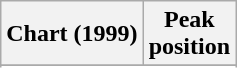<table class="wikitable sortable plainrowheaders" style="text-align:center">
<tr>
<th scope="col">Chart (1999)</th>
<th scope="col">Peak<br>position</th>
</tr>
<tr>
</tr>
<tr>
</tr>
</table>
